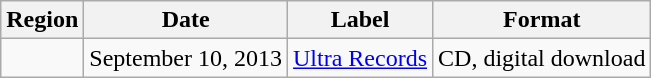<table class="wikitable">
<tr>
<th>Region</th>
<th>Date</th>
<th>Label</th>
<th>Format</th>
</tr>
<tr>
<td><br></td>
<td>September 10, 2013</td>
<td><a href='#'>Ultra Records</a></td>
<td>CD, digital download</td>
</tr>
</table>
